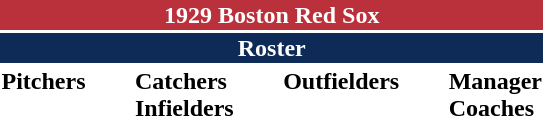<table class="toccolours" style="text-align: left;">
<tr>
<th colspan="10" style="background-color: #ba313c; color: white; text-align: center;">1929 Boston Red Sox</th>
</tr>
<tr>
<td colspan="10" style="background-color: #0d2b56; color: white; text-align: center;"><strong>Roster</strong></td>
</tr>
<tr>
<td valign="top"><strong>Pitchers</strong><br>










</td>
<td width="25px"></td>
<td valign="top"><strong>Catchers</strong><br>




<strong>Infielders</strong>








</td>
<td width="25px"></td>
<td valign="top"><strong>Outfielders</strong><br>








</td>
<td width="25px"></td>
<td valign="top"><strong>Manager</strong><br>
<strong>Coaches</strong>
</td>
</tr>
<tr>
</tr>
</table>
